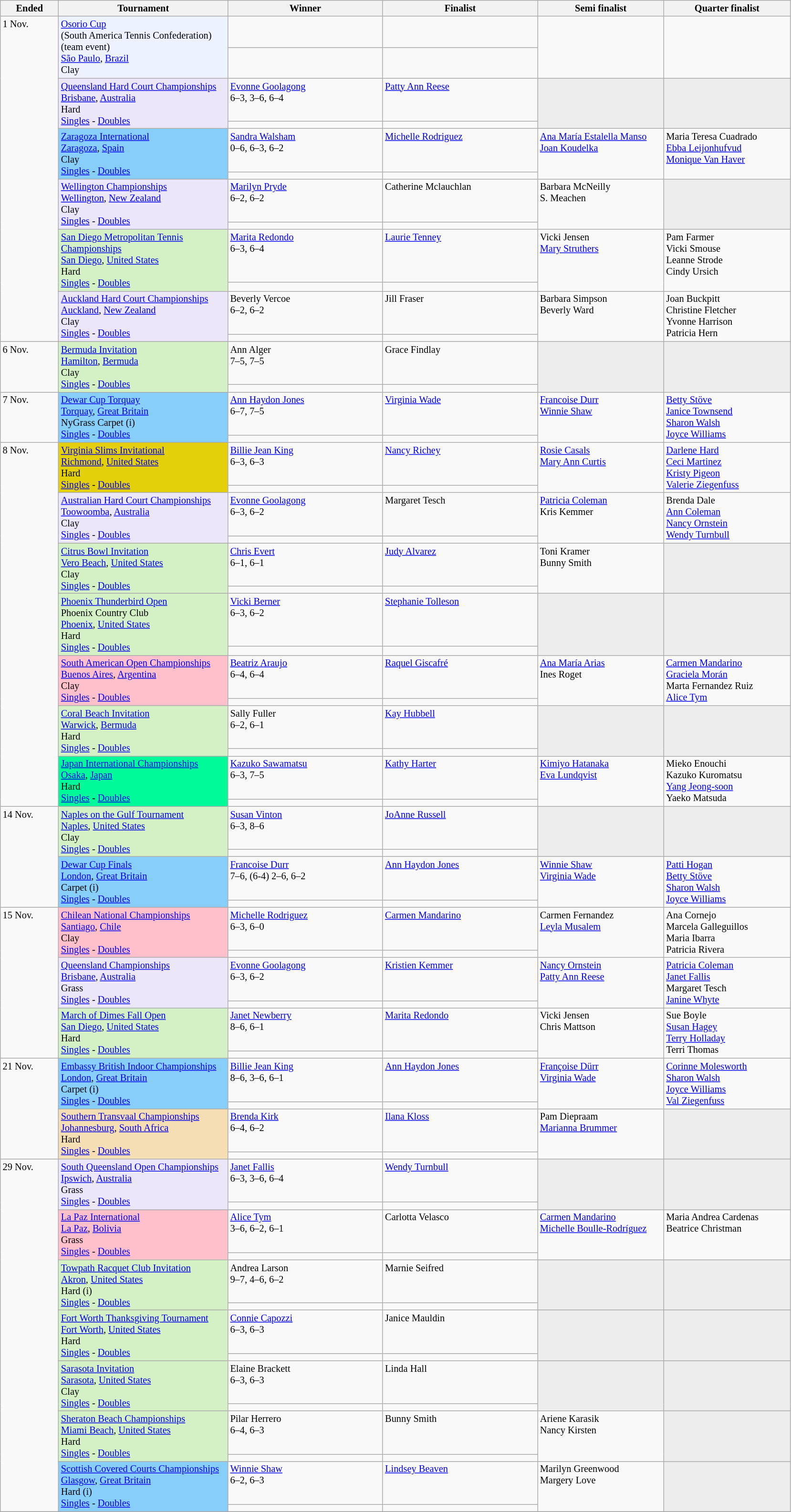<table class="wikitable" style="font-size:85%;">
<tr>
<th width="75">Ended</th>
<th width="230">Tournament</th>
<th width="210">Winner</th>
<th width="210">Finalist</th>
<th width="170">Semi finalist</th>
<th width="170">Quarter finalist</th>
</tr>
<tr valign=top>
<td rowspan=12>1 Nov.</td>
<td style="background:#ECF2FF;" rowspan=2><a href='#'>Osorio Cup</a><br>(South America Tennis Confederation)<br>(team event)<br><a href='#'>São Paulo</a>, <a href='#'>Brazil</a> <br>Clay</td>
<td></td>
<td></td>
<td rowspan=2><br></td>
<td rowspan=2><br><br></td>
</tr>
<tr valign=top>
<td></td>
<td></td>
</tr>
<tr valign=top>
<td style="background:#ebe6fa;" rowspan=2><a href='#'>Queensland Hard Court Championships</a><br><a href='#'>Brisbane</a>, <a href='#'>Australia</a><br>Hard<br><a href='#'>Singles</a> - <a href='#'>Doubles</a></td>
<td> <a href='#'>Evonne Goolagong</a><br>6–3, 3–6, 6–4</td>
<td> <a href='#'>Patty Ann Reese</a></td>
<td style="background:#ededed;" rowspan=2></td>
<td style="background:#ededed;" rowspan=2></td>
</tr>
<tr valign=top>
<td></td>
<td></td>
</tr>
<tr valign=top>
<td style="background:#87CEFA;" rowspan=2><a href='#'>Zaragoza International</a><br><a href='#'>Zaragoza</a>, <a href='#'>Spain</a><br>Clay<br><a href='#'>Singles</a> - <a href='#'>Doubles</a></td>
<td> <a href='#'>Sandra Walsham</a><br>0–6, 6–3, 6–2</td>
<td> <a href='#'>Michelle Rodriguez</a></td>
<td rowspan=2> <a href='#'>Ana María Estalella Manso</a> <br> <a href='#'>Joan Koudelka</a></td>
<td rowspan=2> Maria Teresa Cuadrado<br> <a href='#'>Ebba Leijonhufvud</a><br> <a href='#'>Monique Van Haver</a></td>
</tr>
<tr valign=top>
<td></td>
<td></td>
</tr>
<tr valign=top>
<td style="background:#ebe6fa;" rowspan=2><a href='#'>Wellington Championships</a><br><a href='#'>Wellington</a>, <a href='#'>New Zealand</a><br>Clay<br><a href='#'>Singles</a> - <a href='#'>Doubles</a></td>
<td> <a href='#'>Marilyn Pryde</a><br>6–2, 6–2</td>
<td> Catherine Mclauchlan</td>
<td rowspan=2> Barbara McNeilly<br> S. Meachen</td>
<td style="background:#ededed;" rowspan=2></td>
</tr>
<tr valign=top>
<td></td>
<td></td>
</tr>
<tr valign=top>
<td style="background:#D4F1C5;" rowspan=2><a href='#'>San Diego Metropolitan Tennis Championships</a><br><a href='#'>San Diego</a>, <a href='#'>United States</a><br>Hard<br><a href='#'>Singles</a> - <a href='#'>Doubles</a></td>
<td> <a href='#'>Marita Redondo</a> <br>6–3, 6–4</td>
<td> <a href='#'>Laurie Tenney</a></td>
<td rowspan=2> Vicki Jensen<br> <a href='#'>Mary Struthers</a></td>
<td rowspan=2> Pam Farmer<br> Vicki Smouse <br> Leanne Strode<br> Cindy Ursich</td>
</tr>
<tr valign=top>
<td></td>
<td></td>
</tr>
<tr valign=top>
<td style="background:#ebe6fa;" rowspan=2><a href='#'>Auckland Hard Court Championships</a><br><a href='#'>Auckland</a>, <a href='#'>New Zealand</a><br>Clay<br><a href='#'>Singles</a> - <a href='#'>Doubles</a></td>
<td> Beverly Vercoe  <br>6–2, 6–2</td>
<td> Jill Fraser</td>
<td rowspan=2> Barbara Simpson <br> Beverly Ward</td>
<td rowspan=2> Joan Buckpitt<br>  Christine Fletcher<br> Yvonne Harrison<br> 	Patricia Hern</td>
</tr>
<tr valign=top>
<td></td>
<td></td>
</tr>
<tr valign=top>
<td rowspan=2>6 Nov.</td>
<td style="background:#D4F1C5;" rowspan=2><a href='#'>Bermuda Invitation</a><br><a href='#'>Hamilton</a>, <a href='#'>Bermuda</a><br>Clay<br><a href='#'>Singles</a> - <a href='#'>Doubles</a></td>
<td> Ann Alger <br>7–5, 7–5</td>
<td> Grace Findlay</td>
<td style="background:#ededed;" rowspan=2></td>
<td style="background:#ededed;" rowspan=2></td>
</tr>
<tr valign=top>
<td></td>
<td></td>
</tr>
<tr valign=top>
<td rowspan=2>7 Nov.</td>
<td style="background:#87CEFA;" rowspan=2><a href='#'>Dewar Cup Torquay</a><br><a href='#'>Torquay</a>, <a href='#'>Great Britain</a><br>NyGrass Carpet (i)<br><a href='#'>Singles</a> - <a href='#'>Doubles</a></td>
<td> <a href='#'>Ann Haydon Jones</a><br> 6–7, 7–5</td>
<td> <a href='#'>Virginia Wade</a></td>
<td rowspan=2> <a href='#'>Francoise Durr</a><br> <a href='#'>Winnie Shaw</a></td>
<td rowspan=2> <a href='#'>Betty Stöve</a><br> <a href='#'>Janice Townsend</a><br> <a href='#'>Sharon Walsh</a><br> <a href='#'>Joyce Williams</a></td>
</tr>
<tr valign=top>
<td></td>
<td></td>
</tr>
<tr valign=top>
<td rowspan=14>8 Nov.</td>
<td style="background:#E4D00A;" rowspan=2><a href='#'>Virginia Slims Invitational</a><br><a href='#'>Richmond</a>, <a href='#'>United States</a><br>Hard<br><a href='#'>Singles</a> - <a href='#'>Doubles</a></td>
<td> <a href='#'>Billie Jean King</a>  <br> 6–3, 6–3</td>
<td> <a href='#'>Nancy Richey</a></td>
<td rowspan=2> <a href='#'>Rosie Casals</a><br> <a href='#'>Mary Ann Curtis</a></td>
<td rowspan=2> <a href='#'>Darlene Hard</a><br> <a href='#'>Ceci Martinez</a> <br> <a href='#'>Kristy Pigeon</a><br> <a href='#'>Valerie Ziegenfuss</a></td>
</tr>
<tr valign=top>
<td></td>
<td></td>
</tr>
<tr valign=top>
<td style="background:#ebe6fa;" rowspan=2><a href='#'>Australian Hard Court Championships</a><br><a href='#'>Toowoomba</a>, <a href='#'>Australia</a><br>Clay<br><a href='#'>Singles</a> - <a href='#'>Doubles</a></td>
<td> <a href='#'>Evonne Goolagong</a><br>6–3, 6–2</td>
<td>  Margaret Tesch</td>
<td rowspan=2> <a href='#'>Patricia Coleman</a> <br> Kris Kemmer</td>
<td rowspan=2> Brenda Dale <br> <a href='#'>Ann Coleman</a> <br> <a href='#'>Nancy Ornstein</a><br> <a href='#'>Wendy Turnbull</a></td>
</tr>
<tr valign=top>
<td></td>
<td></td>
</tr>
<tr valign=top>
<td style="background:#D4F1C5;" rowspan=2><a href='#'>Citrus Bowl Invitation</a><br><a href='#'>Vero Beach</a>, <a href='#'>United States</a><br>Clay<br><a href='#'>Singles</a> - <a href='#'>Doubles</a></td>
<td> <a href='#'>Chris Evert</a> <br>6–1, 6–1</td>
<td> <a href='#'>Judy Alvarez</a></td>
<td rowspan=2> Toni Kramer<br> Bunny Smith</td>
<td style="background:#ededed;" rowspan=2></td>
</tr>
<tr valign=top>
<td></td>
<td></td>
</tr>
<tr valign=top>
<td style="background:#D4F1C5;" rowspan=2><a href='#'>Phoenix Thunderbird Open</a><br>Phoenix Country Club<br><a href='#'>Phoenix</a>, <a href='#'>United States</a><br>Hard<br><a href='#'>Singles</a> - <a href='#'>Doubles</a></td>
<td> <a href='#'>Vicki Berner</a> <br>6–3, 6–2</td>
<td> <a href='#'>Stephanie Tolleson</a></td>
<td style="background:#ededed;" rowspan=2></td>
<td style="background:#ededed;" rowspan=2></td>
</tr>
<tr valign=top>
<td></td>
<td></td>
</tr>
<tr valign=top>
<td style="background:#FFC0CB;" rowspan=2><a href='#'>South American Open Championships</a><br><a href='#'>Buenos Aires</a>, <a href='#'>Argentina</a><br>Clay<br><a href='#'>Singles</a> - <a href='#'>Doubles</a></td>
<td> <a href='#'>Beatriz Araujo</a> <br>6–4, 6–4</td>
<td> <a href='#'>Raquel Giscafré</a></td>
<td rowspan=2> <a href='#'>Ana María Arias</a><br> Ines Roget</td>
<td rowspan=2> <a href='#'>Carmen Mandarino</a><br> <a href='#'>Graciela Morán</a><br> Marta Fernandez Ruiz <br> <a href='#'>Alice Tym</a></td>
</tr>
<tr valign=top>
<td></td>
<td></td>
</tr>
<tr valign=top>
<td style="background:#D4F1C5;" rowspan=2><a href='#'>Coral Beach Invitation</a><br><a href='#'>Warwick</a>, <a href='#'>Bermuda</a><br>Hard<br><a href='#'>Singles</a> - <a href='#'>Doubles</a></td>
<td>  Sally Fuller <br>6–2, 6–1</td>
<td> <a href='#'>Kay Hubbell</a></td>
<td style="background:#ededed;" rowspan=2></td>
<td style="background:#ededed;" rowspan=2></td>
</tr>
<tr valign=top>
<td></td>
<td></td>
</tr>
<tr valign=top>
<td style="background:#00FA9A;" rowspan=2><a href='#'>Japan International Championships</a><br><a href='#'>Osaka</a>, <a href='#'>Japan</a><br>Hard<br><a href='#'>Singles</a> - <a href='#'>Doubles</a></td>
<td> <a href='#'>Kazuko Sawamatsu</a><br>6–3, 7–5</td>
<td> <a href='#'>Kathy Harter</a></td>
<td rowspan=2> <a href='#'>Kimiyo Hatanaka</a> <br> <a href='#'>Eva Lundqvist</a></td>
<td rowspan=2> Mieko Enouchi <br> Kazuko Kuromatsu <br> <a href='#'>Yang Jeong-soon</a>  <br> Yaeko Matsuda</td>
</tr>
<tr valign=top>
<td></td>
<td></td>
</tr>
<tr valign=top>
<td rowspan=4>14 Nov.</td>
<td style="background:#D4F1C5;" rowspan=2><a href='#'>Naples on the Gulf Tournament</a><br><a href='#'>Naples</a>, <a href='#'>United States</a><br>Clay<br><a href='#'>Singles</a> - <a href='#'>Doubles</a></td>
<td> <a href='#'>Susan Vinton</a> <br>6–3, 8–6</td>
<td> <a href='#'>JoAnne Russell</a></td>
<td style="background:#ededed;" rowspan=2></td>
<td style="background:#ededed;" rowspan=2></td>
</tr>
<tr valign=top>
<td></td>
<td></td>
</tr>
<tr valign=top>
<td style="background:#87CEFA;" rowspan=2><a href='#'>Dewar Cup Finals</a><br><a href='#'>London</a>, <a href='#'>Great Britain</a><br>Carpet (i)<br><a href='#'>Singles</a> - <a href='#'>Doubles</a></td>
<td> <a href='#'>Francoise Durr</a><br>7–6, (6-4) 2–6, 6–2</td>
<td> <a href='#'>Ann Haydon Jones</a></td>
<td rowspan=2> <a href='#'>Winnie Shaw</a><br> <a href='#'>Virginia Wade</a></td>
<td rowspan=2> <a href='#'>Patti Hogan</a><br> <a href='#'>Betty Stöve</a><br> <a href='#'>Sharon Walsh</a><br> <a href='#'>Joyce Williams</a></td>
</tr>
<tr valign=top>
<td></td>
<td></td>
</tr>
<tr valign=top>
<td rowspan=6>15 Nov.</td>
<td style="background:#FFC0CB;" rowspan=2><a href='#'>Chilean National Championships</a><br><a href='#'>Santiago</a>, <a href='#'>Chile</a><br>Clay<br><a href='#'>Singles</a> - <a href='#'>Doubles</a></td>
<td> <a href='#'>Michelle Rodriguez</a> <br>6–3, 6–0</td>
<td> <a href='#'>Carmen Mandarino</a></td>
<td rowspan=2> Carmen Fernandez <br> <a href='#'>Leyla Musalem</a></td>
<td rowspan=2> Ana Cornejo<br> Marcela Galleguillos<br>  Maria Ibarra<br> Patricia Rivera</td>
</tr>
<tr valign=top>
<td></td>
<td></td>
</tr>
<tr valign=top>
<td style="background:#ebe6fa;" rowspan=2><a href='#'>Queensland Championships</a><br><a href='#'>Brisbane</a>, <a href='#'>Australia</a><br>Grass<br><a href='#'>Singles</a> - <a href='#'>Doubles</a></td>
<td> <a href='#'>Evonne Goolagong</a><br>6–3, 6–2</td>
<td> <a href='#'>Kristien Kemmer</a></td>
<td rowspan=2> <a href='#'>Nancy Ornstein</a> <br> <a href='#'>Patty Ann Reese</a></td>
<td rowspan=2> <a href='#'>Patricia Coleman</a> <br> <a href='#'>Janet Fallis</a> <br>  Margaret Tesch <br> <a href='#'>Janine Whyte</a></td>
</tr>
<tr valign=top>
<td></td>
<td></td>
</tr>
<tr valign=top>
<td style="background:#D4F1C5;" rowspan=2><a href='#'>March of Dimes Fall Open</a><br><a href='#'>San Diego</a>, <a href='#'>United States</a><br>Hard<br><a href='#'>Singles</a> - <a href='#'>Doubles</a></td>
<td> <a href='#'>Janet Newberry</a><br>8–6, 6–1</td>
<td> <a href='#'>Marita Redondo</a></td>
<td rowspan=2> Vicki Jensen<br> Chris Mattson</td>
<td rowspan=2> Sue Boyle<br> <a href='#'>Susan Hagey</a><br> <a href='#'>Terry Holladay</a><br> Terri Thomas</td>
</tr>
<tr valign=top>
<td></td>
<td></td>
</tr>
<tr valign=top>
<td rowspan=4>21 Nov.</td>
<td style="background:#87CEFA;" rowspan=2><a href='#'>Embassy British Indoor Championships</a><br><a href='#'>London</a>, <a href='#'>Great Britain</a><br>Carpet (i)<br><a href='#'>Singles</a> - <a href='#'>Doubles</a></td>
<td> <a href='#'>Billie Jean King</a><br> 8–6, 3–6, 6–1</td>
<td> <a href='#'>Ann Haydon Jones</a></td>
<td rowspan=2> <a href='#'>Françoise Dürr</a><br> <a href='#'>Virginia Wade</a></td>
<td rowspan=2> <a href='#'>Corinne Molesworth</a><br> <a href='#'>Sharon Walsh</a><br> <a href='#'>Joyce Williams</a><br> <a href='#'>Val Ziegenfuss</a></td>
</tr>
<tr valign=top>
<td></td>
<td></td>
</tr>
<tr valign=top>
<td style="background:#F5DEB3;" rowspan=2><a href='#'>Southern Transvaal Championships</a><br><a href='#'>Johannesburg</a>, <a href='#'>South Africa</a><br>Hard<br><a href='#'>Singles</a> - <a href='#'>Doubles</a></td>
<td> <a href='#'>Brenda Kirk</a><br>6–4, 6–2</td>
<td> <a href='#'>Ilana Kloss</a></td>
<td rowspan=2> Pam Diepraam<br> <a href='#'>Marianna Brummer</a></td>
<td style="background:#ededed;" rowspan=2></td>
</tr>
<tr valign=top>
<td></td>
<td></td>
</tr>
<tr valign=top>
<td rowspan=14>29 Nov.</td>
<td style="background:#ebe6fa;" rowspan=2><a href='#'>South Queensland Open Championships</a><br> <a href='#'>Ipswich</a>, <a href='#'>Australia</a><br>Grass<br><a href='#'>Singles</a> - <a href='#'>Doubles</a></td>
<td> <a href='#'>Janet Fallis</a><br>6–3, 3–6, 6–4</td>
<td> <a href='#'>Wendy Turnbull</a></td>
<td style="background:#ededed;" rowspan=2></td>
<td style="background:#ededed;" rowspan=2></td>
</tr>
<tr valign=top>
<td></td>
<td></td>
</tr>
<tr valign=top>
<td style="background:#FFC0CB;" rowspan=2><a href='#'>La Paz International</a><br><a href='#'>La Paz</a>, <a href='#'>Bolivia</a><br>Grass<br><a href='#'>Singles</a> - <a href='#'>Doubles</a></td>
<td> <a href='#'>Alice Tym</a><br>3–6, 6–2, 6–1</td>
<td>  Carlotta Velasco</td>
<td rowspan=2> <a href='#'>Carmen Mandarino</a> <br> <a href='#'>Michelle Boulle-Rodríguez</a></td>
<td rowspan=2> Maria Andrea Cardenas<br> Beatrice Christman</td>
</tr>
<tr valign=top>
<td></td>
<td></td>
</tr>
<tr valign=top>
<td style="background:#D4F1C5;" rowspan=2><a href='#'>Towpath Racquet Club Invitation</a><br><a href='#'>Akron</a>, <a href='#'>United States</a><br>Hard (i)<br><a href='#'>Singles</a> - <a href='#'>Doubles</a></td>
<td> Andrea Larson<br>9–7, 4–6, 6–2</td>
<td> Marnie Seifred</td>
<td style="background:#ededed;" rowspan=2></td>
<td style="background:#ededed;" rowspan=2></td>
</tr>
<tr valign=top>
<td></td>
<td></td>
</tr>
<tr valign=top>
<td style="background:#D4F1C5;" rowspan=2><a href='#'>Fort Worth Thanksgiving Tournament</a><br><a href='#'>Fort Worth</a>, <a href='#'>United States</a><br>Hard<br><a href='#'>Singles</a> - <a href='#'>Doubles</a></td>
<td> <a href='#'>Connie Capozzi</a><br>6–3, 6–3</td>
<td>  Janice Mauldin</td>
<td style="background:#ededed;" rowspan=2></td>
<td style="background:#ededed;" rowspan=2></td>
</tr>
<tr valign=top>
<td></td>
<td></td>
</tr>
<tr valign=top>
<td style="background:#D4F1C5;" rowspan=2><a href='#'>Sarasota Invitation</a><br><a href='#'>Sarasota</a>, <a href='#'>United States</a><br>Clay<br><a href='#'>Singles</a> - <a href='#'>Doubles</a></td>
<td> Elaine Brackett <br>6–3, 6–3</td>
<td> Linda Hall</td>
<td style="background:#ededed;" rowspan=2></td>
<td style="background:#ededed;" rowspan=2></td>
</tr>
<tr valign=top>
<td></td>
<td></td>
</tr>
<tr valign=top>
<td style="background:#D4F1C5;" rowspan=2><a href='#'>Sheraton Beach Championships</a><br> <a href='#'>Miami Beach</a>, <a href='#'>United States</a><br>Hard<br><a href='#'>Singles</a> - <a href='#'>Doubles</a></td>
<td> Pilar Herrero<br>6–4, 6–3</td>
<td> Bunny Smith</td>
<td rowspan=2> Ariene Karasik  <br> Nancy Kirsten</td>
<td style="background:#ededed;" rowspan=2></td>
</tr>
<tr valign=top>
<td></td>
<td></td>
</tr>
<tr valign=top>
<td style="background:#87CEFA;" rowspan=2><a href='#'>Scottish Covered Courts Championships</a><br><a href='#'>Glasgow</a>, <a href='#'>Great Britain</a><br>Hard (i)<br><a href='#'>Singles</a> - <a href='#'>Doubles</a></td>
<td> <a href='#'>Winnie Shaw</a><br>6–2, 6–3</td>
<td> <a href='#'>Lindsey Beaven</a></td>
<td rowspan=2> Marilyn Greenwood <br> Margery Love</td>
<td style="background:#ededed;" rowspan=2></td>
</tr>
<tr valign=top>
<td></td>
<td></td>
</tr>
<tr valign=top>
</tr>
</table>
